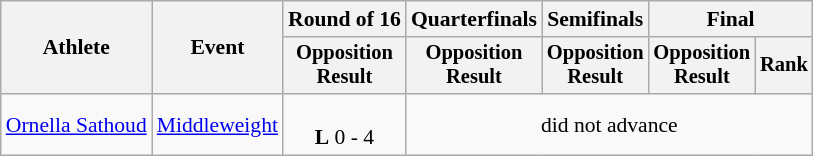<table class="wikitable" style="font-size:90%; text-align:center">
<tr>
<th rowspan=2>Athlete</th>
<th rowspan=2>Event</th>
<th>Round of 16</th>
<th>Quarterfinals</th>
<th>Semifinals</th>
<th colspan=2>Final</th>
</tr>
<tr style="font-size:95%">
<th>Opposition<br>Result</th>
<th>Opposition<br>Result</th>
<th>Opposition<br>Result</th>
<th>Opposition<br>Result</th>
<th>Rank</th>
</tr>
<tr>
<td align=left><a href='#'>Ornella Sathoud</a></td>
<td align=left><a href='#'>Middleweight</a></td>
<td><br><strong>L</strong> 0 - 4</td>
<td colspan=4>did not advance</td>
</tr>
</table>
